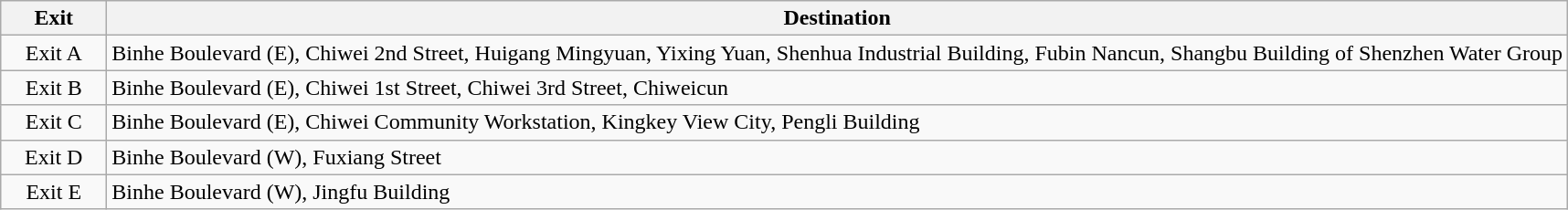<table class="wikitable">
<tr>
<th style="width:70px">Exit</th>
<th>Destination</th>
</tr>
<tr>
<td align="center">Exit A</td>
<td>Binhe Boulevard (E), Chiwei 2nd Street, Huigang Mingyuan, Yixing Yuan, Shenhua Industrial Building, Fubin Nancun, Shangbu Building of Shenzhen Water Group</td>
</tr>
<tr>
<td align="center">Exit B</td>
<td>Binhe Boulevard (E), Chiwei 1st Street, Chiwei 3rd Street, Chiweicun</td>
</tr>
<tr>
<td align="center">Exit C</td>
<td>Binhe Boulevard (E), Chiwei Community Workstation, Kingkey View City, Pengli Building</td>
</tr>
<tr>
<td align="center">Exit D</td>
<td>Binhe Boulevard (W), Fuxiang Street</td>
</tr>
<tr>
<td align="center">Exit E</td>
<td>Binhe Boulevard (W), Jingfu Building</td>
</tr>
</table>
